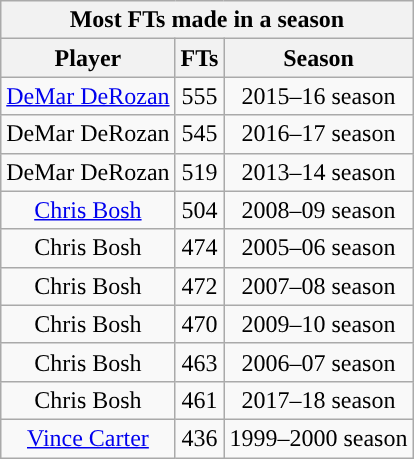<table class="wikitable" style="text-align:center">
<tr>
<th colspan="3">Most FTs made in a season</th>
</tr>
<tr>
<th>Player</th>
<th>FTs</th>
<th>Season</th>
</tr>
<tr>
<td><a href='#'>DeMar DeRozan</a></td>
<td>555</td>
<td>2015–16 season</td>
</tr>
<tr>
<td>DeMar DeRozan</td>
<td>545</td>
<td>2016–17 season</td>
</tr>
<tr>
<td>DeMar DeRozan</td>
<td>519</td>
<td>2013–14 season</td>
</tr>
<tr>
<td><a href='#'>Chris Bosh</a></td>
<td>504</td>
<td>2008–09 season</td>
</tr>
<tr>
<td>Chris Bosh</td>
<td>474</td>
<td>2005–06 season</td>
</tr>
<tr>
<td>Chris Bosh</td>
<td>472</td>
<td>2007–08 season</td>
</tr>
<tr>
<td>Chris Bosh</td>
<td>470</td>
<td>2009–10 season</td>
</tr>
<tr>
<td>Chris Bosh</td>
<td>463</td>
<td>2006–07 season</td>
</tr>
<tr>
<td>Chris Bosh</td>
<td>461</td>
<td>2017–18 season</td>
</tr>
<tr>
<td><a href='#'>Vince Carter</a></td>
<td>436</td>
<td>1999–2000 season</td>
</tr>
</table>
